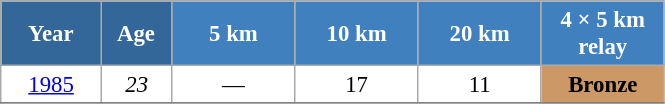<table class="wikitable" style="font-size:95%; text-align:center; border:grey solid 1px; border-collapse:collapse; background:#ffffff;">
<tr>
<th style="background-color:#369; color:white; width:60px;"> Year </th>
<th style="background-color:#369; color:white; width:40px;"> Age </th>
<th style="background-color:#4180be; color:white; width:75px;"> 5 km </th>
<th style="background-color:#4180be; color:white; width:75px;"> 10 km </th>
<th style="background-color:#4180be; color:white; width:75px;"> 20 km </th>
<th style="background-color:#4180be; color:white; width:75px;"> 4 × 5 km <br> relay </th>
</tr>
<tr>
<td><a href='#'>1985</a></td>
<td><em>23</em></td>
<td>—</td>
<td>17</td>
<td>11</td>
<td bgcolor="cc9966"><strong>Bronze</strong></td>
</tr>
<tr>
</tr>
</table>
